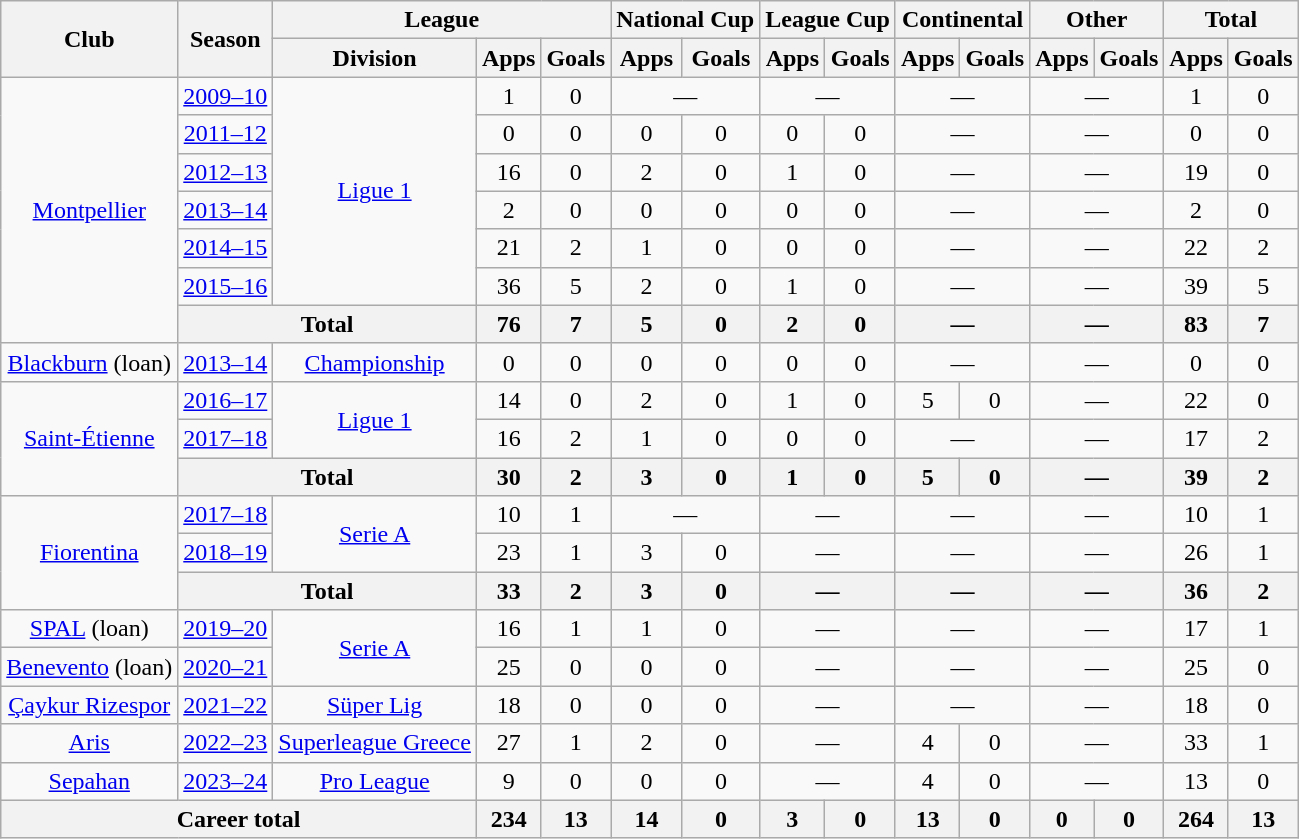<table class="wikitable" style="text-align: center">
<tr>
<th rowspan=2>Club</th>
<th rowspan=2>Season</th>
<th colspan=3>League</th>
<th colspan=2>National Cup</th>
<th colspan=2>League Cup</th>
<th colspan=2>Continental</th>
<th colspan=2>Other</th>
<th colspan=2>Total</th>
</tr>
<tr>
<th>Division</th>
<th>Apps</th>
<th>Goals</th>
<th>Apps</th>
<th>Goals</th>
<th>Apps</th>
<th>Goals</th>
<th>Apps</th>
<th>Goals</th>
<th>Apps</th>
<th>Goals</th>
<th>Apps</th>
<th>Goals</th>
</tr>
<tr>
<td rowspan="7"><a href='#'>Montpellier</a></td>
<td><a href='#'>2009–10</a></td>
<td rowspan="6"><a href='#'>Ligue 1</a></td>
<td>1</td>
<td>0</td>
<td colspan="2">—</td>
<td colspan="2">—</td>
<td colspan="2">—</td>
<td colspan="2">—</td>
<td>1</td>
<td>0</td>
</tr>
<tr>
<td><a href='#'>2011–12</a></td>
<td>0</td>
<td>0</td>
<td>0</td>
<td>0</td>
<td>0</td>
<td>0</td>
<td colspan="2">—</td>
<td colspan="2">—</td>
<td>0</td>
<td>0</td>
</tr>
<tr>
<td><a href='#'>2012–13</a></td>
<td>16</td>
<td>0</td>
<td>2</td>
<td>0</td>
<td>1</td>
<td>0</td>
<td colspan="2">—</td>
<td colspan="2">—</td>
<td>19</td>
<td>0</td>
</tr>
<tr>
<td><a href='#'>2013–14</a></td>
<td>2</td>
<td>0</td>
<td>0</td>
<td>0</td>
<td>0</td>
<td>0</td>
<td colspan="2">—</td>
<td colspan="2">—</td>
<td>2</td>
<td>0</td>
</tr>
<tr>
<td><a href='#'>2014–15</a></td>
<td>21</td>
<td>2</td>
<td>1</td>
<td>0</td>
<td>0</td>
<td>0</td>
<td colspan="2">—</td>
<td colspan="2">—</td>
<td>22</td>
<td>2</td>
</tr>
<tr>
<td><a href='#'>2015–16</a></td>
<td>36</td>
<td>5</td>
<td>2</td>
<td>0</td>
<td>1</td>
<td>0</td>
<td colspan="2">—</td>
<td colspan="2">—</td>
<td>39</td>
<td>5</td>
</tr>
<tr>
<th colspan="2">Total</th>
<th>76</th>
<th>7</th>
<th>5</th>
<th>0</th>
<th>2</th>
<th>0</th>
<th colspan="2">—</th>
<th colspan="2">—</th>
<th>83</th>
<th>7</th>
</tr>
<tr>
<td><a href='#'>Blackburn</a> (loan)</td>
<td><a href='#'>2013–14</a></td>
<td><a href='#'>Championship</a></td>
<td>0</td>
<td>0</td>
<td>0</td>
<td>0</td>
<td>0</td>
<td>0</td>
<td colspan="2">—</td>
<td colspan="2">—</td>
<td>0</td>
<td>0</td>
</tr>
<tr>
<td rowspan="3"><a href='#'>Saint-Étienne</a></td>
<td><a href='#'>2016–17</a></td>
<td rowspan="2"><a href='#'>Ligue 1</a></td>
<td>14</td>
<td>0</td>
<td>2</td>
<td>0</td>
<td>1</td>
<td>0</td>
<td>5</td>
<td>0</td>
<td colspan="2">—</td>
<td>22</td>
<td>0</td>
</tr>
<tr>
<td><a href='#'>2017–18</a></td>
<td>16</td>
<td>2</td>
<td>1</td>
<td>0</td>
<td>0</td>
<td>0</td>
<td colspan="2">—</td>
<td colspan="2">—</td>
<td>17</td>
<td>2</td>
</tr>
<tr>
<th colspan="2">Total</th>
<th>30</th>
<th>2</th>
<th>3</th>
<th>0</th>
<th>1</th>
<th>0</th>
<th>5</th>
<th>0</th>
<th colspan="2">—</th>
<th>39</th>
<th>2</th>
</tr>
<tr>
<td rowspan="3"><a href='#'>Fiorentina</a></td>
<td><a href='#'>2017–18</a></td>
<td rowspan="2"><a href='#'>Serie A</a></td>
<td>10</td>
<td>1</td>
<td colspan="2">—</td>
<td colspan="2">—</td>
<td colspan="2">—</td>
<td colspan="2">—</td>
<td>10</td>
<td>1</td>
</tr>
<tr>
<td><a href='#'>2018–19</a></td>
<td>23</td>
<td>1</td>
<td>3</td>
<td>0</td>
<td colspan="2">—</td>
<td colspan="2">—</td>
<td colspan="2">—</td>
<td>26</td>
<td>1</td>
</tr>
<tr>
<th colspan="2">Total</th>
<th>33</th>
<th>2</th>
<th>3</th>
<th>0</th>
<th colspan="2">—</th>
<th colspan="2">—</th>
<th colspan="2">—</th>
<th>36</th>
<th>2</th>
</tr>
<tr>
<td><a href='#'>SPAL</a> (loan)</td>
<td><a href='#'>2019–20</a></td>
<td rowspan="2"><a href='#'>Serie A</a></td>
<td>16</td>
<td>1</td>
<td>1</td>
<td>0</td>
<td colspan="2">—</td>
<td colspan="2">—</td>
<td colspan="2">—</td>
<td>17</td>
<td>1</td>
</tr>
<tr>
<td><a href='#'>Benevento</a> (loan)</td>
<td><a href='#'>2020–21</a></td>
<td>25</td>
<td>0</td>
<td>0</td>
<td>0</td>
<td colspan="2">—</td>
<td colspan="2">—</td>
<td colspan="2">—</td>
<td>25</td>
<td>0</td>
</tr>
<tr>
<td><a href='#'>Çaykur Rizespor</a></td>
<td><a href='#'>2021–22</a></td>
<td><a href='#'>Süper Lig</a></td>
<td>18</td>
<td>0</td>
<td>0</td>
<td>0</td>
<td colspan="2">—</td>
<td colspan="2">—</td>
<td colspan="2">—</td>
<td>18</td>
<td>0</td>
</tr>
<tr>
<td><a href='#'>Aris</a></td>
<td><a href='#'>2022–23</a></td>
<td><a href='#'>Superleague Greece</a></td>
<td>27</td>
<td>1</td>
<td>2</td>
<td>0</td>
<td colspan="2">—</td>
<td>4</td>
<td>0</td>
<td colspan="2">—</td>
<td>33</td>
<td>1</td>
</tr>
<tr>
<td><a href='#'>Sepahan</a></td>
<td><a href='#'>2023–24</a></td>
<td><a href='#'>Pro League</a></td>
<td>9</td>
<td>0</td>
<td>0</td>
<td>0</td>
<td colspan="2">—</td>
<td>4</td>
<td>0</td>
<td colspan="2">—</td>
<td>13</td>
<td>0</td>
</tr>
<tr>
<th colspan="3">Career total</th>
<th>234</th>
<th>13</th>
<th>14</th>
<th>0</th>
<th>3</th>
<th>0</th>
<th>13</th>
<th>0</th>
<th>0</th>
<th>0</th>
<th>264</th>
<th>13</th>
</tr>
</table>
